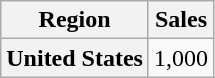<table class="wikitable plainrowheaders" style="text-align:center;">
<tr>
<th scope="col">Region</th>
<th scope="col">Sales</th>
</tr>
<tr>
<th scope="row">United States</th>
<td>1,000</td>
</tr>
</table>
